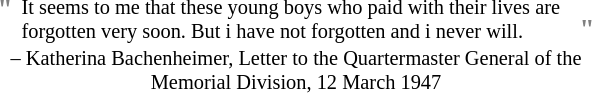<table class="toccolours" style="float: left; margin-left: 0em; margin-right: 1em; font-size: 85%; color:black; width:30em; max-width: 40%;" cellspacing="0">
<tr>
<td style="text-align: left; font-family:'Times New Roman',serif; font-weight:bold; padding:0px 5px; vertical-align: top; font-size: large; color: gray;">"</td>
<td>It seems to me that these young boys who paid with their lives are forgotten very soon. But i have not forgotten and i never will.</td>
<td style="text-align: left; font-family:'Times New Roman',serif; font-weight:bold; padding:0px 5px; vertical-align: bottom; font-size: large; color: gray">"</td>
</tr>
<tr>
<td colspan=3 style="text-align:center;">– Katherina Bachenheimer, Letter to the Quartermaster General of the Memorial Division, 12 March 1947</td>
</tr>
</table>
